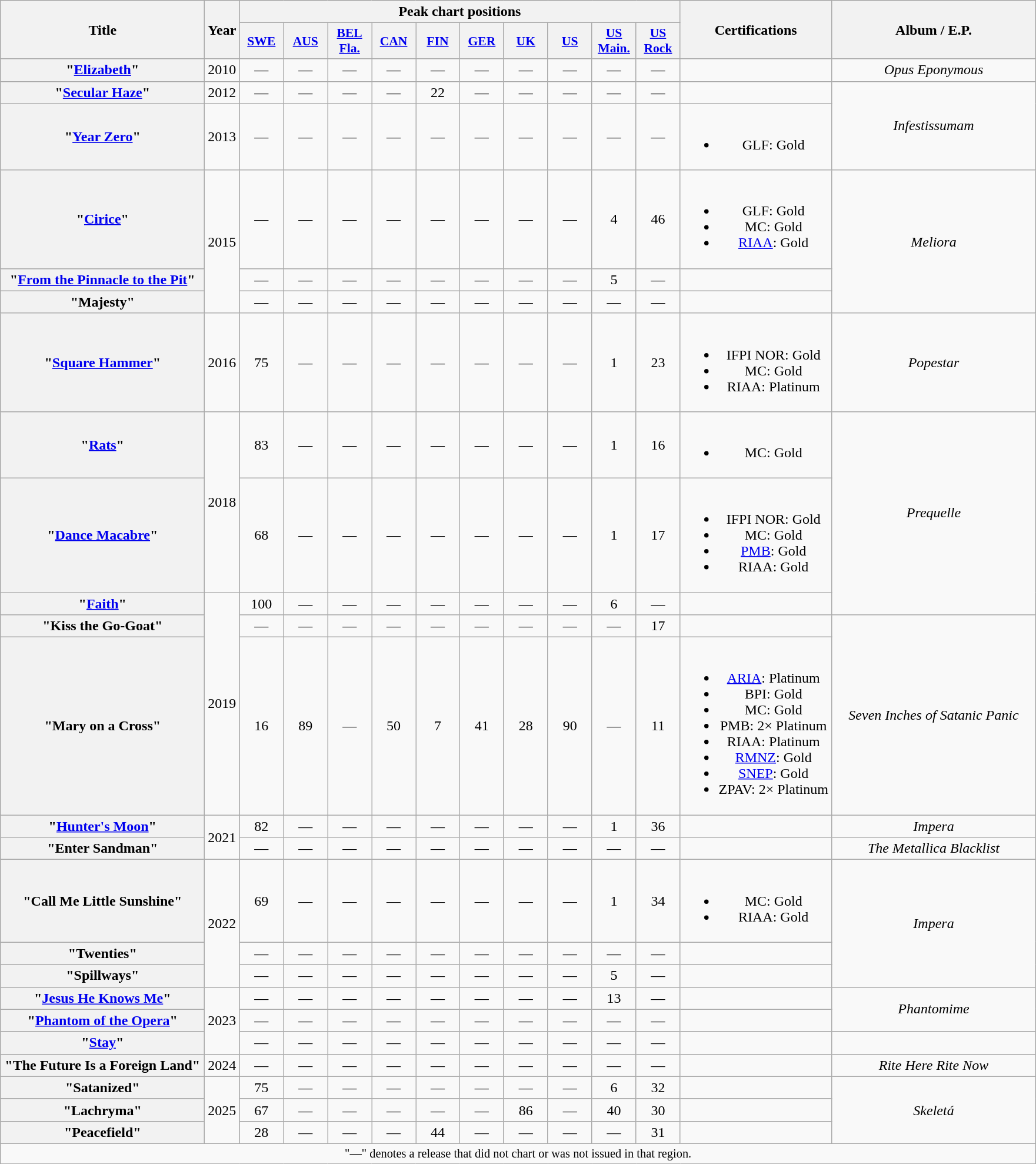<table class="wikitable plainrowheaders" style="text-align:center;">
<tr>
<th scope="col" rowspan="2" style="width:14em;">Title</th>
<th scope="col" rowspan="2">Year</th>
<th scope="col" colspan="10">Peak chart positions</th>
<th scope="col" rowspan="2">Certifications</th>
<th scope="col" rowspan="2" style="width:14em;">Album / E.P.</th>
</tr>
<tr>
<th scope="col" style="width:3em;font-size:90%"><a href='#'>SWE</a><br></th>
<th scope="col" style="width:3em;font-size:90%"><a href='#'>AUS</a><br></th>
<th scope="col" style="width:3em;font-size:90%"><a href='#'>BEL<br>Fla.</a><br></th>
<th scope="col" style="width:3em;font-size:90%"><a href='#'>CAN</a><br></th>
<th scope="col" style="width:3em;font-size:90%"><a href='#'>FIN</a><br></th>
<th scope="col" style="width:3em;font-size:90%"><a href='#'>GER</a><br></th>
<th scope="col" style="width:3em;font-size:90%"><a href='#'>UK</a><br></th>
<th scope="col" style="width:3em;font-size:90%"><a href='#'>US</a><br></th>
<th scope="col" style="width:3em;font-size:90%"><a href='#'>US<br>Main.</a><br></th>
<th scope="col" style="width:3em;font-size:90%"><a href='#'>US<br>Rock</a><br></th>
</tr>
<tr>
<th scope="row">"<a href='#'>Elizabeth</a>"</th>
<td>2010</td>
<td>—</td>
<td>—</td>
<td>—</td>
<td>—</td>
<td>—</td>
<td>—</td>
<td>—</td>
<td>—</td>
<td>—</td>
<td>—</td>
<td></td>
<td><em>Opus Eponymous</em></td>
</tr>
<tr>
<th scope="row">"<a href='#'>Secular Haze</a>"</th>
<td>2012</td>
<td>—</td>
<td>—</td>
<td>—</td>
<td>—</td>
<td>22</td>
<td>—</td>
<td>—</td>
<td>—</td>
<td>—</td>
<td>—</td>
<td></td>
<td rowspan="2"><em>Infestissumam</em></td>
</tr>
<tr>
<th scope="row">"<a href='#'>Year Zero</a>"</th>
<td>2013</td>
<td>—</td>
<td>—</td>
<td>—</td>
<td>—</td>
<td>—</td>
<td>—</td>
<td>—</td>
<td>—</td>
<td>—</td>
<td>—</td>
<td><br><ul><li>GLF: Gold</li></ul></td>
</tr>
<tr>
<th scope="row">"<a href='#'>Cirice</a>"</th>
<td rowspan="3">2015</td>
<td>—</td>
<td>—</td>
<td>—</td>
<td>—</td>
<td>—</td>
<td>—</td>
<td>—</td>
<td>—</td>
<td>4</td>
<td>46</td>
<td><br><ul><li>GLF: Gold</li><li>MC: Gold</li><li><a href='#'>RIAA</a>: Gold</li></ul></td>
<td rowspan="3"><em>Meliora</em></td>
</tr>
<tr>
<th scope="row">"<a href='#'>From the Pinnacle to the Pit</a>"</th>
<td>—</td>
<td>—</td>
<td>—</td>
<td>—</td>
<td>—</td>
<td>—</td>
<td>—</td>
<td>—</td>
<td>5</td>
<td>—</td>
<td></td>
</tr>
<tr>
<th scope="row">"Majesty"</th>
<td>—</td>
<td>—</td>
<td>—</td>
<td>—</td>
<td>—</td>
<td>—</td>
<td>—</td>
<td>—</td>
<td>—</td>
<td>—</td>
<td></td>
</tr>
<tr>
<th scope="row">"<a href='#'>Square Hammer</a>"</th>
<td>2016</td>
<td>75</td>
<td>—</td>
<td>—</td>
<td>—</td>
<td>—</td>
<td>—</td>
<td>—</td>
<td>—</td>
<td>1</td>
<td>23</td>
<td><br><ul><li>IFPI NOR: Gold</li><li>MC: Gold</li><li>RIAA: Platinum</li></ul></td>
<td><em>Popestar</em></td>
</tr>
<tr>
<th scope="row">"<a href='#'>Rats</a>"</th>
<td rowspan="2">2018</td>
<td>83</td>
<td>—</td>
<td>—</td>
<td>—</td>
<td>—</td>
<td>—</td>
<td>—</td>
<td>—</td>
<td>1</td>
<td>16</td>
<td><br><ul><li>MC: Gold</li></ul></td>
<td rowspan="3"><em>Prequelle</em></td>
</tr>
<tr>
<th scope="row">"<a href='#'>Dance Macabre</a>"</th>
<td>68</td>
<td>—</td>
<td>—</td>
<td>—</td>
<td>—</td>
<td>—</td>
<td>—</td>
<td>—</td>
<td>1</td>
<td>17</td>
<td><br><ul><li>IFPI NOR: Gold</li><li>MC: Gold</li><li><a href='#'>PMB</a>: Gold</li><li>RIAA: Gold</li></ul></td>
</tr>
<tr>
<th scope="row">"<a href='#'>Faith</a>"</th>
<td rowspan="3">2019</td>
<td>100</td>
<td>—</td>
<td>—</td>
<td>—</td>
<td>—</td>
<td>—</td>
<td>—</td>
<td>—</td>
<td>6</td>
<td>—</td>
<td></td>
</tr>
<tr>
<th scope="row">"Kiss the Go-Goat"</th>
<td>—</td>
<td>—</td>
<td>—</td>
<td>—</td>
<td>—</td>
<td>—</td>
<td>—</td>
<td>—</td>
<td>—</td>
<td>17</td>
<td></td>
<td rowspan="2"><em>Seven Inches of Satanic Panic</em></td>
</tr>
<tr>
<th scope="row">"Mary on a Cross"</th>
<td>16</td>
<td>89</td>
<td>—</td>
<td>50</td>
<td>7</td>
<td>41</td>
<td>28</td>
<td>90</td>
<td>—</td>
<td>11</td>
<td><br><ul><li><a href='#'>ARIA</a>: Platinum</li><li>BPI: Gold</li><li>MC: Gold</li><li>PMB: 2× Platinum</li><li>RIAA: Platinum</li><li><a href='#'>RMNZ</a>: Gold</li><li><a href='#'>SNEP</a>: Gold</li><li>ZPAV: 2× Platinum</li></ul></td>
</tr>
<tr>
<th scope="row">"<a href='#'>Hunter's Moon</a>"</th>
<td rowspan="2">2021</td>
<td>82</td>
<td>—</td>
<td>—</td>
<td>—</td>
<td>—</td>
<td>—</td>
<td>—</td>
<td>—</td>
<td>1</td>
<td>36</td>
<td></td>
<td><em>Impera</em></td>
</tr>
<tr>
<th scope="row">"Enter Sandman"</th>
<td>—</td>
<td>—</td>
<td>—</td>
<td>—</td>
<td>—</td>
<td>—</td>
<td>—</td>
<td>—</td>
<td>—</td>
<td>—</td>
<td></td>
<td><em>The Metallica Blacklist</em></td>
</tr>
<tr>
<th scope="row">"Call Me Little Sunshine"</th>
<td rowspan="3">2022</td>
<td>69</td>
<td>—</td>
<td>—</td>
<td>—</td>
<td>—</td>
<td>—</td>
<td>—</td>
<td>—</td>
<td>1</td>
<td>34</td>
<td><br><ul><li>MC: Gold</li><li>RIAA: Gold</li></ul></td>
<td rowspan="3"><em>Impera</em></td>
</tr>
<tr>
<th scope="row">"Twenties"</th>
<td>—</td>
<td>—</td>
<td>—</td>
<td>—</td>
<td>—</td>
<td>—</td>
<td>—</td>
<td>—</td>
<td>—</td>
<td>—</td>
<td></td>
</tr>
<tr>
<th scope="row">"Spillways"<br> </th>
<td>—</td>
<td>—</td>
<td>—</td>
<td>—</td>
<td>—</td>
<td>—</td>
<td>—</td>
<td>—</td>
<td>5</td>
<td>—</td>
<td></td>
</tr>
<tr>
<th scope="row">"<a href='#'>Jesus He Knows Me</a>"</th>
<td rowspan=3>2023</td>
<td>—</td>
<td>—</td>
<td>—</td>
<td>—</td>
<td>—</td>
<td>—</td>
<td>—</td>
<td>—</td>
<td>13</td>
<td>—</td>
<td></td>
<td rowspan=2><em>Phantomime</em></td>
</tr>
<tr>
<th scope="row">"<a href='#'>Phantom of the Opera</a>"</th>
<td>—</td>
<td>—</td>
<td>—</td>
<td>—</td>
<td>—</td>
<td>—</td>
<td>—</td>
<td>—</td>
<td>—</td>
<td>—</td>
<td></td>
</tr>
<tr>
<th scope="row">"<a href='#'>Stay</a>" </th>
<td>—</td>
<td>—</td>
<td>—</td>
<td>—</td>
<td>—</td>
<td>—</td>
<td>—</td>
<td>—</td>
<td>—</td>
<td>—</td>
<td></td>
<td></td>
</tr>
<tr>
<th scope="row">"The Future Is a Foreign Land"</th>
<td>2024</td>
<td>—</td>
<td>—</td>
<td>—</td>
<td>—</td>
<td>—</td>
<td>—</td>
<td>—</td>
<td>—</td>
<td>—</td>
<td>—</td>
<td></td>
<td><em>Rite Here Rite Now</em></td>
</tr>
<tr>
<th scope="row">"Satanized"</th>
<td rowspan="3">2025</td>
<td>75<br></td>
<td>—</td>
<td>—</td>
<td>—</td>
<td>—</td>
<td>—</td>
<td>—</td>
<td>—</td>
<td>6</td>
<td>32</td>
<td></td>
<td rowspan="3"><em>Skeletá</em></td>
</tr>
<tr>
<th scope="row">"Lachryma"</th>
<td>67<br></td>
<td>—</td>
<td>—</td>
<td>—</td>
<td>—</td>
<td>—</td>
<td>86</td>
<td>—</td>
<td>40</td>
<td>30</td>
<td></td>
</tr>
<tr>
<th scope="row">"Peacefield"</th>
<td>28<br></td>
<td>—</td>
<td>—</td>
<td>—</td>
<td>44<br></td>
<td>—</td>
<td>—</td>
<td>—</td>
<td>—</td>
<td>31</td>
<td></td>
</tr>
<tr>
<td colspan="14" style="font-size: 85%">"—" denotes a release that did not chart or was not issued in that region.</td>
</tr>
</table>
